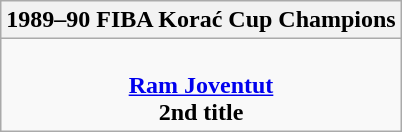<table class=wikitable style="text-align:center; margin:auto">
<tr>
<th>1989–90 FIBA Korać Cup Champions</th>
</tr>
<tr>
<td><br> <strong><a href='#'>Ram Joventut</a></strong> <br> <strong>2nd title</strong></td>
</tr>
</table>
